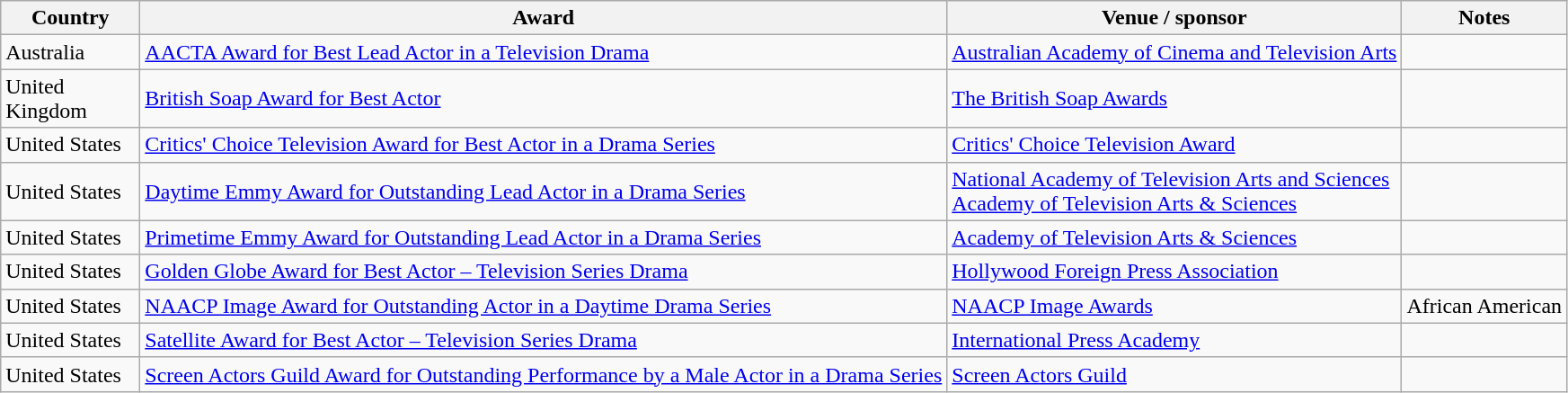<table class="wikitable sortable">
<tr>
<th style="width:6em;">Country</th>
<th>Award</th>
<th>Venue / sponsor</th>
<th>Notes</th>
</tr>
<tr>
<td>Australia</td>
<td><a href='#'>AACTA Award for Best Lead Actor in a Television Drama</a></td>
<td><a href='#'>Australian Academy of Cinema and Television Arts</a></td>
<td></td>
</tr>
<tr>
<td>United Kingdom</td>
<td><a href='#'>British Soap Award for Best Actor</a></td>
<td><a href='#'>The British Soap Awards</a></td>
<td></td>
</tr>
<tr>
<td>United States</td>
<td><a href='#'>Critics' Choice Television Award for Best Actor in a Drama Series</a></td>
<td><a href='#'>Critics' Choice Television Award</a></td>
<td></td>
</tr>
<tr>
<td>United States</td>
<td><a href='#'>Daytime Emmy Award for Outstanding Lead Actor in a Drama Series</a></td>
<td><a href='#'>National Academy of Television Arts and Sciences</a><br><a href='#'>Academy of Television Arts & Sciences</a></td>
<td></td>
</tr>
<tr>
<td>United States</td>
<td><a href='#'>Primetime Emmy Award for Outstanding Lead Actor in a Drama Series</a></td>
<td><a href='#'>Academy of Television Arts & Sciences</a></td>
<td></td>
</tr>
<tr>
<td>United States</td>
<td><a href='#'>Golden Globe Award for Best Actor – Television Series Drama</a></td>
<td><a href='#'>Hollywood Foreign Press Association</a></td>
<td></td>
</tr>
<tr>
<td>United States</td>
<td><a href='#'>NAACP Image Award for Outstanding Actor in a Daytime Drama Series</a></td>
<td><a href='#'>NAACP Image Awards</a></td>
<td>African American</td>
</tr>
<tr>
<td>United States</td>
<td><a href='#'>Satellite Award for Best Actor – Television Series Drama</a></td>
<td><a href='#'>International Press Academy</a></td>
<td></td>
</tr>
<tr>
<td>United States</td>
<td><a href='#'>Screen Actors Guild Award for Outstanding Performance by a Male Actor in a Drama Series</a></td>
<td><a href='#'>Screen Actors Guild</a></td>
<td></td>
</tr>
</table>
